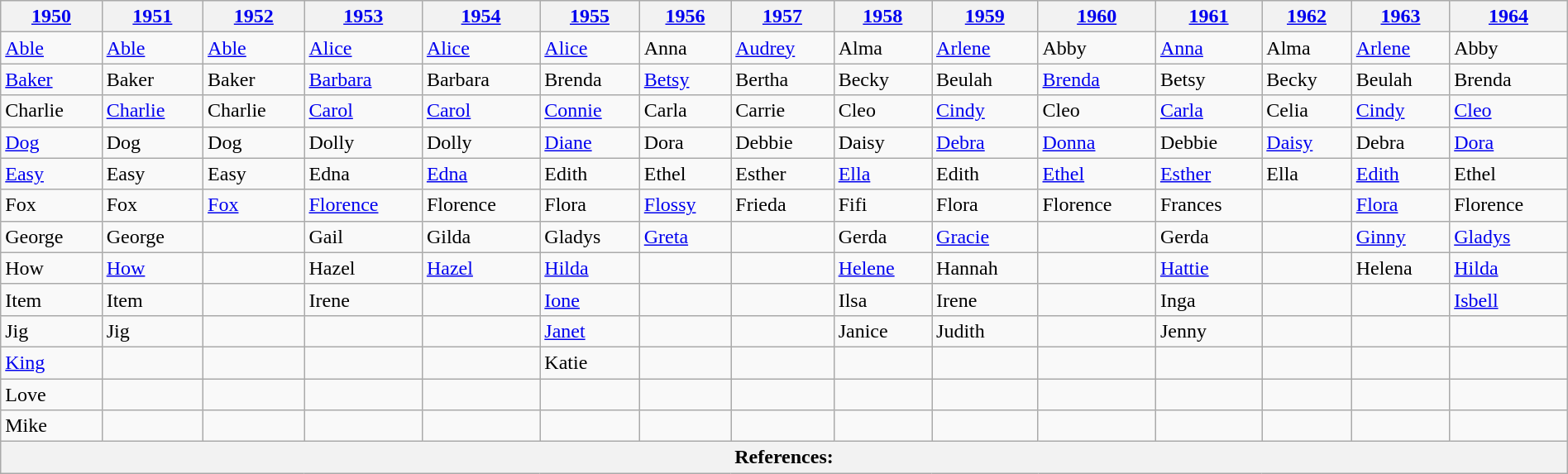<table class="wikitable" width="100%">
<tr>
<th><a href='#'>1950</a></th>
<th><a href='#'>1951</a></th>
<th><a href='#'>1952</a></th>
<th><a href='#'>1953</a></th>
<th><a href='#'>1954</a></th>
<th><a href='#'>1955</a></th>
<th><a href='#'>1956</a></th>
<th><a href='#'>1957</a></th>
<th><a href='#'>1958</a></th>
<th><a href='#'>1959</a></th>
<th><a href='#'>1960</a></th>
<th><a href='#'>1961</a></th>
<th><a href='#'>1962</a></th>
<th><a href='#'>1963</a></th>
<th><a href='#'>1964</a></th>
</tr>
<tr>
<td><a href='#'>Able</a></td>
<td><a href='#'>Able</a></td>
<td><a href='#'>Able</a></td>
<td><a href='#'>Alice</a></td>
<td><a href='#'>Alice</a></td>
<td><a href='#'>Alice</a></td>
<td>Anna</td>
<td><a href='#'>Audrey</a></td>
<td>Alma</td>
<td><a href='#'>Arlene</a></td>
<td>Abby</td>
<td><a href='#'>Anna</a></td>
<td>Alma</td>
<td><a href='#'>Arlene</a></td>
<td>Abby</td>
</tr>
<tr>
<td><a href='#'>Baker</a></td>
<td>Baker</td>
<td>Baker</td>
<td><a href='#'>Barbara</a></td>
<td>Barbara</td>
<td>Brenda</td>
<td><a href='#'>Betsy</a></td>
<td>Bertha</td>
<td>Becky</td>
<td>Beulah</td>
<td><a href='#'>Brenda</a></td>
<td>Betsy</td>
<td>Becky</td>
<td>Beulah</td>
<td>Brenda</td>
</tr>
<tr>
<td>Charlie</td>
<td><a href='#'>Charlie</a></td>
<td>Charlie</td>
<td><a href='#'>Carol</a></td>
<td><a href='#'>Carol</a></td>
<td><a href='#'>Connie</a></td>
<td>Carla</td>
<td>Carrie</td>
<td>Cleo</td>
<td><a href='#'>Cindy</a></td>
<td>Cleo</td>
<td><a href='#'>Carla</a></td>
<td>Celia</td>
<td><a href='#'>Cindy</a></td>
<td><a href='#'>Cleo</a></td>
</tr>
<tr>
<td><a href='#'>Dog</a></td>
<td>Dog</td>
<td>Dog</td>
<td>Dolly</td>
<td>Dolly</td>
<td><a href='#'>Diane</a></td>
<td>Dora</td>
<td>Debbie</td>
<td>Daisy</td>
<td><a href='#'>Debra</a></td>
<td><a href='#'>Donna</a></td>
<td>Debbie</td>
<td><a href='#'>Daisy</a></td>
<td>Debra</td>
<td><a href='#'>Dora</a></td>
</tr>
<tr>
<td><a href='#'>Easy</a></td>
<td>Easy</td>
<td>Easy</td>
<td>Edna</td>
<td><a href='#'>Edna</a></td>
<td>Edith</td>
<td>Ethel</td>
<td>Esther</td>
<td><a href='#'>Ella</a></td>
<td>Edith</td>
<td><a href='#'>Ethel</a></td>
<td><a href='#'>Esther</a></td>
<td>Ella</td>
<td><a href='#'>Edith</a></td>
<td>Ethel</td>
</tr>
<tr>
<td>Fox</td>
<td>Fox</td>
<td><a href='#'>Fox</a></td>
<td><a href='#'>Florence</a></td>
<td>Florence</td>
<td>Flora</td>
<td><a href='#'>Flossy</a></td>
<td>Frieda</td>
<td>Fifi</td>
<td>Flora</td>
<td>Florence</td>
<td>Frances</td>
<td></td>
<td><a href='#'>Flora</a></td>
<td>Florence</td>
</tr>
<tr>
<td>George</td>
<td>George</td>
<td></td>
<td>Gail</td>
<td>Gilda</td>
<td>Gladys</td>
<td><a href='#'>Greta</a></td>
<td></td>
<td>Gerda</td>
<td><a href='#'>Gracie</a></td>
<td></td>
<td>Gerda</td>
<td></td>
<td><a href='#'>Ginny</a></td>
<td><a href='#'>Gladys</a></td>
</tr>
<tr>
<td>How</td>
<td><a href='#'>How</a></td>
<td></td>
<td>Hazel</td>
<td><a href='#'>Hazel</a></td>
<td><a href='#'>Hilda</a></td>
<td></td>
<td></td>
<td><a href='#'>Helene</a></td>
<td>Hannah</td>
<td></td>
<td><a href='#'>Hattie</a></td>
<td></td>
<td>Helena</td>
<td><a href='#'>Hilda</a></td>
</tr>
<tr>
<td>Item</td>
<td>Item</td>
<td></td>
<td>Irene</td>
<td></td>
<td><a href='#'>Ione</a></td>
<td></td>
<td></td>
<td>Ilsa</td>
<td>Irene</td>
<td></td>
<td>Inga</td>
<td></td>
<td></td>
<td><a href='#'>Isbell</a></td>
</tr>
<tr>
<td>Jig</td>
<td>Jig</td>
<td></td>
<td></td>
<td></td>
<td><a href='#'>Janet</a></td>
<td></td>
<td></td>
<td>Janice</td>
<td>Judith</td>
<td></td>
<td>Jenny</td>
<td></td>
<td></td>
<td></td>
</tr>
<tr>
<td><a href='#'>King</a></td>
<td></td>
<td></td>
<td></td>
<td></td>
<td>Katie</td>
<td></td>
<td></td>
<td></td>
<td></td>
<td></td>
<td></td>
<td></td>
<td></td>
<td></td>
</tr>
<tr>
<td>Love</td>
<td></td>
<td></td>
<td></td>
<td></td>
<td></td>
<td></td>
<td></td>
<td></td>
<td></td>
<td></td>
<td></td>
<td></td>
<td></td>
<td></td>
</tr>
<tr>
<td>Mike</td>
<td></td>
<td></td>
<td></td>
<td></td>
<td></td>
<td></td>
<td></td>
<td></td>
<td></td>
<td></td>
<td></td>
<td></td>
<td></td>
<td></td>
</tr>
<tr>
<th colspan=15>References:</th>
</tr>
</table>
